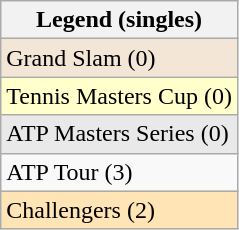<table class="wikitable sortable mw-collapsible mw-collapsed">
<tr>
<th>Legend (singles)</th>
</tr>
<tr style="background:#f3e6d7;">
<td>Grand Slam (0)</td>
</tr>
<tr style="background:#ffc;">
<td>Tennis Masters Cup (0)</td>
</tr>
<tr style="background:#e9e9e9;">
<td>ATP Masters Series (0)</td>
</tr>
<tr>
<td>ATP Tour (3)</td>
</tr>
<tr bgcolor="moccasin">
<td>Challengers (2)</td>
</tr>
</table>
